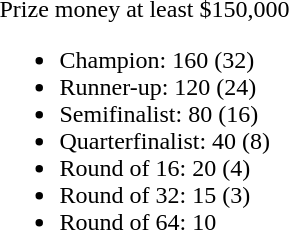<table style="float:left; margin-right:1em">
<tr>
<td>Prize money at least $150,000<br><ul><li>Champion: 160 (32)</li><li>Runner-up: 120 (24)</li><li>Semifinalist: 80 (16)</li><li>Quarterfinalist: 40 (8)</li><li>Round of 16: 20 (4)</li><li>Round of 32: 15 (3)</li><li>Round of 64: 10</li></ul></td>
</tr>
</table>
